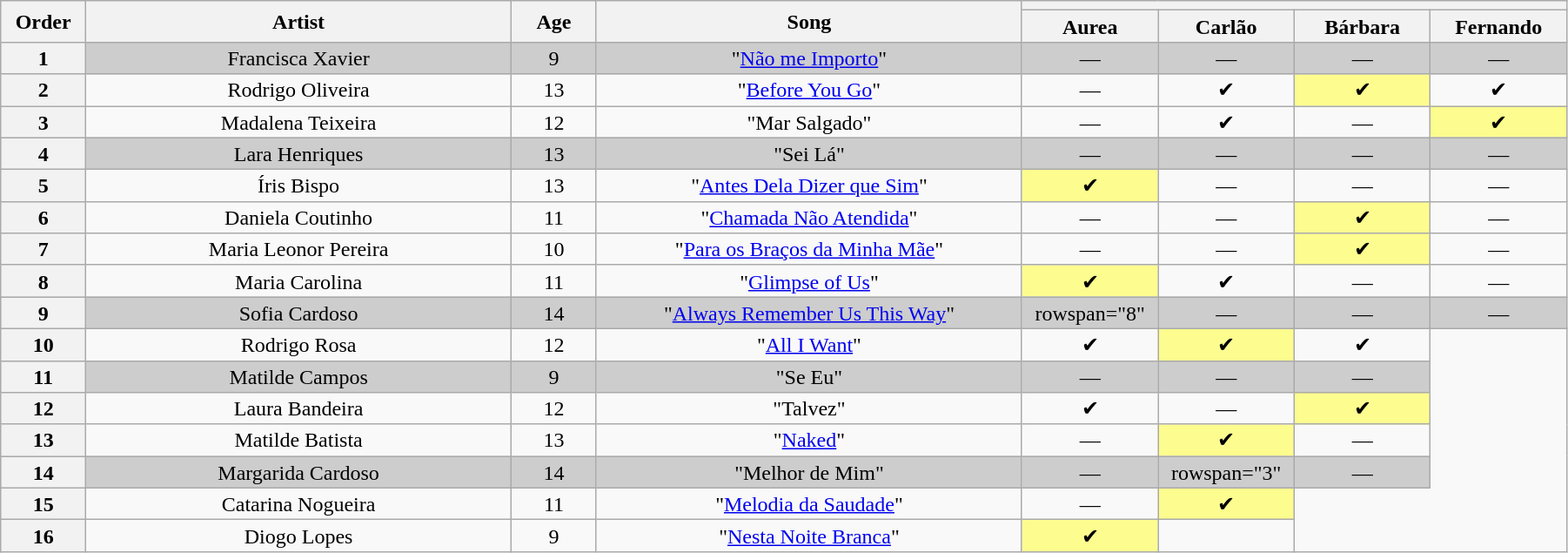<table class="wikitable" style="text-align:center; line-height:17px; width:95%">
<tr>
<th rowspan="2" width="05%">Order</th>
<th rowspan="2" width="25%">Artist</th>
<th rowspan="2" width="05%">Age</th>
<th rowspan="2" width="25%">Song</th>
<th colspan="4"></th>
</tr>
<tr>
<th width="08%">Aurea</th>
<th width="08%">Carlão</th>
<th width="08%">Bárbara</th>
<th width="08%">Fernando</th>
</tr>
<tr style="background:#cdcdcd">
<th>1</th>
<td>Francisca Xavier</td>
<td>9</td>
<td>"<a href='#'>Não me Importo</a>"</td>
<td>—</td>
<td>—</td>
<td>—</td>
<td>—</td>
</tr>
<tr>
<th>2</th>
<td>Rodrigo Oliveira</td>
<td>13</td>
<td>"<a href='#'>Before You Go</a>"</td>
<td>—</td>
<td>✔</td>
<td style="background:#fdfc8f">✔</td>
<td>✔</td>
</tr>
<tr>
<th>3</th>
<td>Madalena Teixeira</td>
<td>12</td>
<td>"Mar Salgado"</td>
<td>—</td>
<td>✔</td>
<td>—</td>
<td style="background:#fdfc8f">✔</td>
</tr>
<tr style="background:#cdcdcd">
<th>4</th>
<td>Lara Henriques</td>
<td>13</td>
<td>"Sei Lá"</td>
<td>—</td>
<td>—</td>
<td>—</td>
<td>—</td>
</tr>
<tr>
<th>5</th>
<td>Íris Bispo</td>
<td>13</td>
<td>"<a href='#'>Antes Dela Dizer que Sim</a>"</td>
<td style="background:#fdfc8f">✔</td>
<td>—</td>
<td>—</td>
<td>—</td>
</tr>
<tr>
<th>6</th>
<td>Daniela Coutinho</td>
<td>11</td>
<td>"<a href='#'>Chamada Não Atendida</a>"</td>
<td>—</td>
<td>—</td>
<td style="background:#fdfc8f">✔</td>
<td>—</td>
</tr>
<tr>
<th>7</th>
<td>Maria Leonor Pereira</td>
<td>10</td>
<td>"<a href='#'>Para os Braços da Minha Mãe</a>"</td>
<td>—</td>
<td>—</td>
<td style="background:#fdfc8f">✔</td>
<td>—</td>
</tr>
<tr>
<th>8</th>
<td>Maria Carolina</td>
<td>11</td>
<td>"<a href='#'>Glimpse of Us</a>"</td>
<td style="background:#fdfc8f">✔</td>
<td>✔</td>
<td>—</td>
<td>—</td>
</tr>
<tr style="background:#cdcdcd">
<th>9</th>
<td>Sofia Cardoso</td>
<td>14</td>
<td>"<a href='#'>Always Remember Us This Way</a>"</td>
<td>rowspan="8" </td>
<td>—</td>
<td>—</td>
<td>—</td>
</tr>
<tr>
<th>10</th>
<td>Rodrigo Rosa</td>
<td>12</td>
<td>"<a href='#'>All I Want</a>"</td>
<td>✔</td>
<td style="background:#fdfc8f">✔</td>
<td>✔</td>
</tr>
<tr style="background:#cdcdcd">
<th>11</th>
<td>Matilde Campos</td>
<td>9</td>
<td>"Se Eu"</td>
<td>—</td>
<td>—</td>
<td>—</td>
</tr>
<tr>
<th>12</th>
<td>Laura Bandeira</td>
<td>12</td>
<td>"Talvez"</td>
<td>✔</td>
<td>—</td>
<td style="background:#fdfc8f">✔</td>
</tr>
<tr>
<th>13</th>
<td>Matilde Batista</td>
<td>13</td>
<td>"<a href='#'>Naked</a>"</td>
<td>—</td>
<td style="background:#fdfc8f">✔</td>
<td>—</td>
</tr>
<tr style="background:#cdcdcd">
<th>14</th>
<td>Margarida Cardoso</td>
<td>14</td>
<td>"Melhor de Mim"</td>
<td>—</td>
<td>rowspan="3" </td>
<td>—</td>
</tr>
<tr>
<th>15</th>
<td>Catarina Nogueira</td>
<td>11</td>
<td>"<a href='#'>Melodia da Saudade</a>"</td>
<td>—</td>
<td style="background:#fdfc8f">✔</td>
</tr>
<tr>
<th>16</th>
<td>Diogo Lopes</td>
<td>9</td>
<td>"<a href='#'>Nesta Noite Branca</a>"</td>
<td style="background:#fdfc8f">✔</td>
<td></td>
</tr>
</table>
